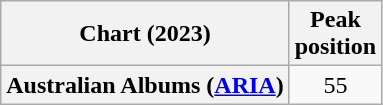<table class="wikitable plainrowheaders" style="text-align:center">
<tr>
<th scope="col">Chart (2023)</th>
<th scope="col">Peak<br>position</th>
</tr>
<tr>
<th scope="row">Australian Albums (<a href='#'>ARIA</a>)</th>
<td>55</td>
</tr>
</table>
